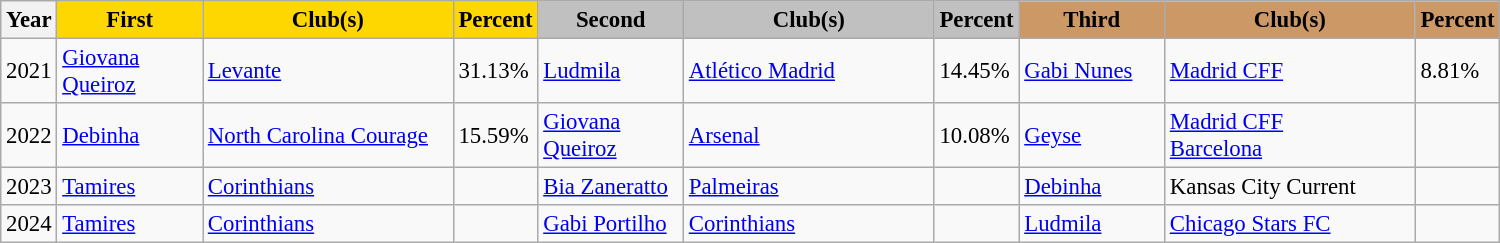<table class="wikitable" style="font-size:95%;">
<tr>
<th width="30">Year</th>
<th style="background:gold" width="90">First</th>
<th style="background:gold" width="160">Club(s)</th>
<th style="background:gold" width="40">Percent</th>
<th style="background:silver" width="90">Second</th>
<th style="background:silver" width="160">Club(s)</th>
<th style="background:silver" width="40">Percent</th>
<th style="background:#cc9966" width="90">Third</th>
<th style="background:#cc9966" width="160">Club(s)</th>
<th style="background:#cc9966" width="40">Percent</th>
</tr>
<tr>
<td>2021</td>
<td><a href='#'>Giovana Queiroz</a></td>
<td> <a href='#'>Levante</a></td>
<td>31.13%</td>
<td><a href='#'>Ludmila</a></td>
<td> <a href='#'>Atlético Madrid</a></td>
<td>14.45%</td>
<td><a href='#'>Gabi Nunes</a></td>
<td> <a href='#'>Madrid CFF</a></td>
<td>8.81%</td>
</tr>
<tr>
<td>2022</td>
<td><a href='#'>Debinha</a></td>
<td> <a href='#'>North Carolina Courage</a></td>
<td>15.59%</td>
<td><a href='#'>Giovana Queiroz</a></td>
<td> <a href='#'>Arsenal</a></td>
<td>10.08%</td>
<td><a href='#'>Geyse</a></td>
<td> <a href='#'>Madrid CFF</a><br> <a href='#'>Barcelona</a></td>
<td></td>
</tr>
<tr>
<td>2023</td>
<td><a href='#'>Tamires</a></td>
<td> <a href='#'>Corinthians</a></td>
<td></td>
<td><a href='#'>Bia Zaneratto</a></td>
<td> <a href='#'>Palmeiras</a></td>
<td></td>
<td><a href='#'>Debinha</a></td>
<td> Kansas City Current</td>
<td></td>
</tr>
<tr>
<td>2024</td>
<td><a href='#'>Tamires</a></td>
<td> <a href='#'>Corinthians</a></td>
<td></td>
<td><a href='#'>Gabi Portilho</a></td>
<td> <a href='#'>Corinthians</a></td>
<td></td>
<td><a href='#'>Ludmila</a></td>
<td> <a href='#'>Chicago Stars FC</a></td>
<td></td>
</tr>
</table>
